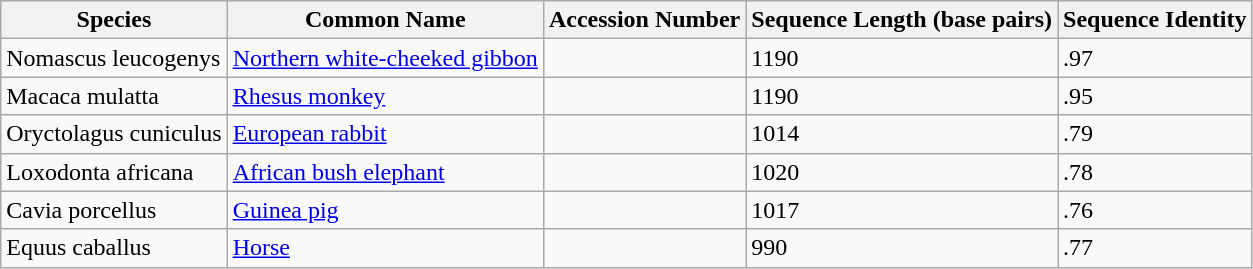<table class="wikitable">
<tr>
<th>Species</th>
<th>Common Name</th>
<th>Accession Number</th>
<th>Sequence Length (base pairs)</th>
<th>Sequence Identity</th>
</tr>
<tr>
<td>Nomascus leucogenys</td>
<td><a href='#'>Northern white-cheeked gibbon</a></td>
<td></td>
<td>1190</td>
<td>.97</td>
</tr>
<tr>
<td>Macaca mulatta</td>
<td><a href='#'>Rhesus monkey</a></td>
<td></td>
<td>1190</td>
<td>.95</td>
</tr>
<tr>
<td>Oryctolagus cuniculus</td>
<td><a href='#'>European rabbit</a></td>
<td></td>
<td>1014</td>
<td>.79</td>
</tr>
<tr>
<td>Loxodonta africana</td>
<td><a href='#'>African bush elephant</a></td>
<td></td>
<td>1020</td>
<td>.78</td>
</tr>
<tr>
<td>Cavia porcellus</td>
<td><a href='#'>Guinea pig</a></td>
<td></td>
<td>1017</td>
<td>.76</td>
</tr>
<tr>
<td>Equus caballus</td>
<td><a href='#'>Horse</a></td>
<td></td>
<td>990</td>
<td>.77</td>
</tr>
</table>
